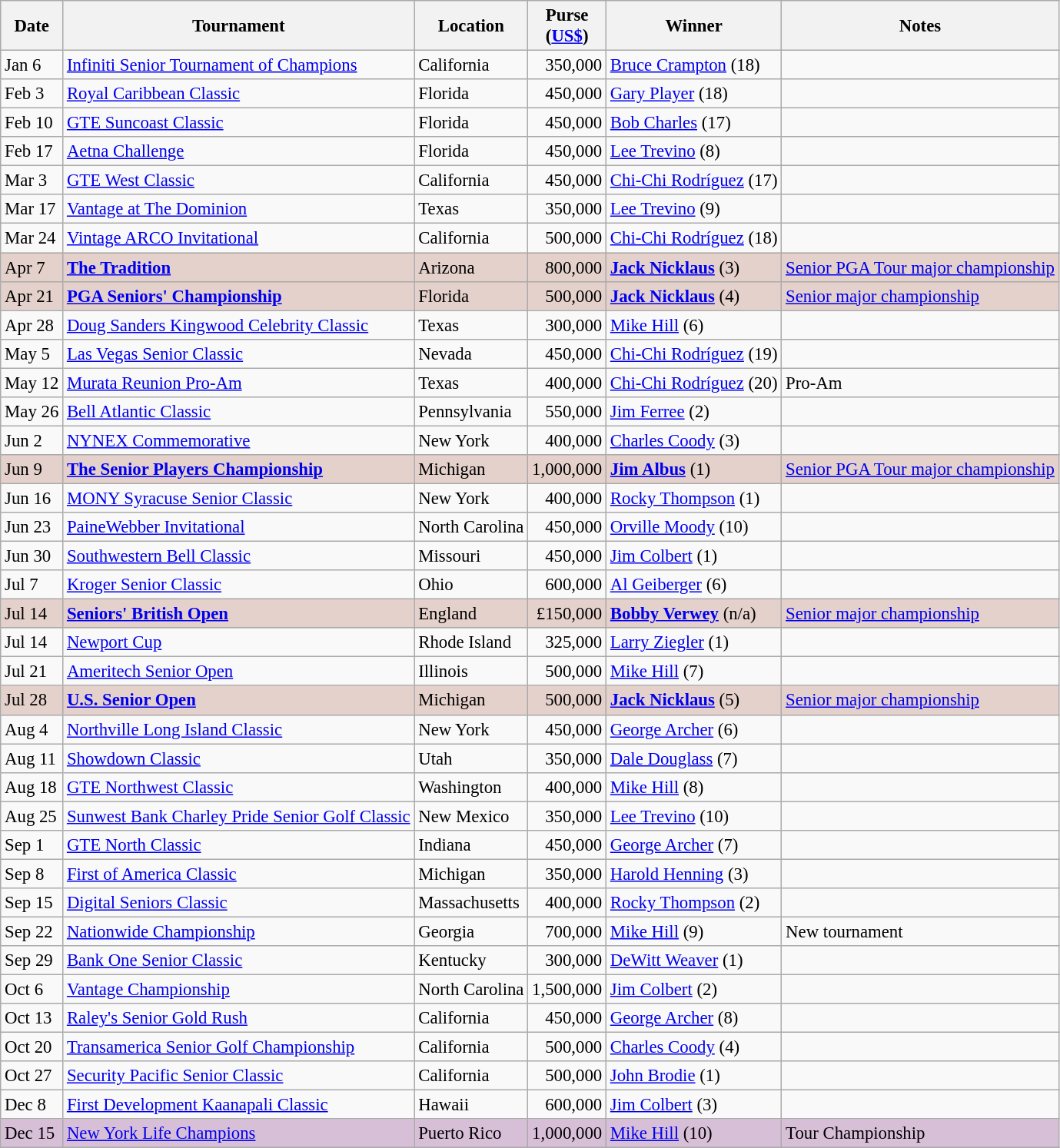<table class="wikitable" style="font-size:95%">
<tr>
<th>Date</th>
<th>Tournament</th>
<th>Location</th>
<th>Purse<br>(<a href='#'>US$</a>)</th>
<th>Winner</th>
<th>Notes</th>
</tr>
<tr>
<td>Jan 6</td>
<td><a href='#'>Infiniti Senior Tournament of Champions</a></td>
<td>California</td>
<td align=right>350,000</td>
<td> <a href='#'>Bruce Crampton</a> (18)</td>
<td></td>
</tr>
<tr>
<td>Feb 3</td>
<td><a href='#'>Royal Caribbean Classic</a></td>
<td>Florida</td>
<td align=right>450,000</td>
<td> <a href='#'>Gary Player</a> (18)</td>
<td></td>
</tr>
<tr>
<td>Feb 10</td>
<td><a href='#'>GTE Suncoast Classic</a></td>
<td>Florida</td>
<td align=right>450,000</td>
<td> <a href='#'>Bob Charles</a> (17)</td>
<td></td>
</tr>
<tr>
<td>Feb 17</td>
<td><a href='#'>Aetna Challenge</a></td>
<td>Florida</td>
<td align=right>450,000</td>
<td> <a href='#'>Lee Trevino</a> (8)</td>
<td></td>
</tr>
<tr>
<td>Mar 3</td>
<td><a href='#'>GTE West Classic</a></td>
<td>California</td>
<td align=right>450,000</td>
<td> <a href='#'>Chi-Chi Rodríguez</a> (17)</td>
<td></td>
</tr>
<tr>
<td>Mar 17</td>
<td><a href='#'>Vantage at The Dominion</a></td>
<td>Texas</td>
<td align=right>350,000</td>
<td> <a href='#'>Lee Trevino</a> (9)</td>
<td></td>
</tr>
<tr>
<td>Mar 24</td>
<td><a href='#'>Vintage ARCO Invitational</a></td>
<td>California</td>
<td align=right>500,000</td>
<td> <a href='#'>Chi-Chi Rodríguez</a> (18)</td>
<td></td>
</tr>
<tr style="background:#e5d1cb;">
<td>Apr 7</td>
<td><strong><a href='#'>The Tradition</a></strong></td>
<td>Arizona</td>
<td align=right>800,000</td>
<td> <strong><a href='#'>Jack Nicklaus</a></strong> (3)</td>
<td><a href='#'>Senior PGA Tour major championship</a></td>
</tr>
<tr style="background:#e5d1cb;">
<td>Apr 21</td>
<td><strong><a href='#'>PGA Seniors' Championship</a></strong></td>
<td>Florida</td>
<td align=right>500,000</td>
<td> <strong><a href='#'>Jack Nicklaus</a></strong> (4)</td>
<td><a href='#'>Senior major championship</a></td>
</tr>
<tr>
<td>Apr 28</td>
<td><a href='#'>Doug Sanders Kingwood Celebrity Classic</a></td>
<td>Texas</td>
<td align=right>300,000</td>
<td> <a href='#'>Mike Hill</a> (6)</td>
<td></td>
</tr>
<tr>
<td>May 5</td>
<td><a href='#'>Las Vegas Senior Classic</a></td>
<td>Nevada</td>
<td align=right>450,000</td>
<td> <a href='#'>Chi-Chi Rodríguez</a> (19)</td>
<td></td>
</tr>
<tr>
<td>May 12</td>
<td><a href='#'>Murata Reunion Pro-Am</a></td>
<td>Texas</td>
<td align=right>400,000</td>
<td> <a href='#'>Chi-Chi Rodríguez</a> (20)</td>
<td>Pro-Am</td>
</tr>
<tr>
<td>May 26</td>
<td><a href='#'>Bell Atlantic Classic</a></td>
<td>Pennsylvania</td>
<td align=right>550,000</td>
<td> <a href='#'>Jim Ferree</a> (2)</td>
<td></td>
</tr>
<tr>
<td>Jun 2</td>
<td><a href='#'>NYNEX Commemorative</a></td>
<td>New York</td>
<td align=right>400,000</td>
<td> <a href='#'>Charles Coody</a> (3)</td>
<td></td>
</tr>
<tr style="background:#e5d1cb;">
<td>Jun 9</td>
<td><strong><a href='#'>The Senior Players Championship</a></strong></td>
<td>Michigan</td>
<td align=right>1,000,000</td>
<td> <strong><a href='#'>Jim Albus</a></strong> (1)</td>
<td><a href='#'>Senior PGA Tour major championship</a></td>
</tr>
<tr>
<td>Jun 16</td>
<td><a href='#'>MONY Syracuse Senior Classic</a></td>
<td>New York</td>
<td align=right>400,000</td>
<td> <a href='#'>Rocky Thompson</a> (1)</td>
<td></td>
</tr>
<tr>
<td>Jun 23</td>
<td><a href='#'>PaineWebber Invitational</a></td>
<td>North Carolina</td>
<td align=right>450,000</td>
<td> <a href='#'>Orville Moody</a> (10)</td>
<td></td>
</tr>
<tr>
<td>Jun 30</td>
<td><a href='#'>Southwestern Bell Classic</a></td>
<td>Missouri</td>
<td align=right>450,000</td>
<td> <a href='#'>Jim Colbert</a> (1)</td>
<td></td>
</tr>
<tr>
<td>Jul 7</td>
<td><a href='#'>Kroger Senior Classic</a></td>
<td>Ohio</td>
<td align=right>600,000</td>
<td> <a href='#'>Al Geiberger</a> (6)</td>
<td></td>
</tr>
<tr style="background:#e5d1cb;">
<td>Jul 14</td>
<td><strong><a href='#'>Seniors' British Open</a></strong></td>
<td>England</td>
<td align=right>£150,000</td>
<td> <strong><a href='#'>Bobby Verwey</a></strong> (n/a)</td>
<td><a href='#'>Senior major championship</a></td>
</tr>
<tr>
<td>Jul 14</td>
<td><a href='#'>Newport Cup</a></td>
<td>Rhode Island</td>
<td align=right>325,000</td>
<td> <a href='#'>Larry Ziegler</a> (1)</td>
<td></td>
</tr>
<tr>
<td>Jul 21</td>
<td><a href='#'>Ameritech Senior Open</a></td>
<td>Illinois</td>
<td align=right>500,000</td>
<td> <a href='#'>Mike Hill</a> (7)</td>
<td></td>
</tr>
<tr style="background:#e5d1cb;">
<td>Jul 28</td>
<td><strong><a href='#'>U.S. Senior Open</a></strong></td>
<td>Michigan</td>
<td align=right>500,000</td>
<td> <strong><a href='#'>Jack Nicklaus</a></strong> (5)</td>
<td><a href='#'>Senior major championship</a></td>
</tr>
<tr>
<td>Aug 4</td>
<td><a href='#'>Northville Long Island Classic</a></td>
<td>New York</td>
<td align=right>450,000</td>
<td> <a href='#'>George Archer</a> (6)</td>
<td></td>
</tr>
<tr>
<td>Aug 11</td>
<td><a href='#'>Showdown Classic</a></td>
<td>Utah</td>
<td align=right>350,000</td>
<td> <a href='#'>Dale Douglass</a> (7)</td>
<td></td>
</tr>
<tr>
<td>Aug 18</td>
<td><a href='#'>GTE Northwest Classic</a></td>
<td>Washington</td>
<td align=right>400,000</td>
<td> <a href='#'>Mike Hill</a> (8)</td>
<td></td>
</tr>
<tr>
<td>Aug 25</td>
<td><a href='#'>Sunwest Bank Charley Pride Senior Golf Classic</a></td>
<td>New Mexico</td>
<td align=right>350,000</td>
<td> <a href='#'>Lee Trevino</a> (10)</td>
<td></td>
</tr>
<tr>
<td>Sep 1</td>
<td><a href='#'>GTE North Classic</a></td>
<td>Indiana</td>
<td align=right>450,000</td>
<td> <a href='#'>George Archer</a> (7)</td>
<td></td>
</tr>
<tr>
<td>Sep 8</td>
<td><a href='#'>First of America Classic</a></td>
<td>Michigan</td>
<td align=right>350,000</td>
<td> <a href='#'>Harold Henning</a> (3)</td>
<td></td>
</tr>
<tr>
<td>Sep 15</td>
<td><a href='#'>Digital Seniors Classic</a></td>
<td>Massachusetts</td>
<td align=right>400,000</td>
<td> <a href='#'>Rocky Thompson</a> (2)</td>
<td></td>
</tr>
<tr>
<td>Sep 22</td>
<td><a href='#'>Nationwide Championship</a></td>
<td>Georgia</td>
<td align=right>700,000</td>
<td> <a href='#'>Mike Hill</a> (9)</td>
<td>New tournament</td>
</tr>
<tr>
<td>Sep 29</td>
<td><a href='#'>Bank One Senior Classic</a></td>
<td>Kentucky</td>
<td align=right>300,000</td>
<td> <a href='#'>DeWitt Weaver</a> (1)</td>
<td></td>
</tr>
<tr>
<td>Oct 6</td>
<td><a href='#'>Vantage Championship</a></td>
<td>North Carolina</td>
<td align=right>1,500,000</td>
<td> <a href='#'>Jim Colbert</a> (2)</td>
<td></td>
</tr>
<tr>
<td>Oct 13</td>
<td><a href='#'>Raley's Senior Gold Rush</a></td>
<td>California</td>
<td align=right>450,000</td>
<td> <a href='#'>George Archer</a> (8)</td>
<td></td>
</tr>
<tr>
<td>Oct 20</td>
<td><a href='#'>Transamerica Senior Golf Championship</a></td>
<td>California</td>
<td align=right>500,000</td>
<td> <a href='#'>Charles Coody</a> (4)</td>
<td></td>
</tr>
<tr>
<td>Oct 27</td>
<td><a href='#'>Security Pacific Senior Classic</a></td>
<td>California</td>
<td align=right>500,000</td>
<td> <a href='#'>John Brodie</a> (1)</td>
<td></td>
</tr>
<tr>
<td>Dec 8</td>
<td><a href='#'>First Development Kaanapali Classic</a></td>
<td>Hawaii</td>
<td align=right>600,000</td>
<td> <a href='#'>Jim Colbert</a> (3)</td>
<td></td>
</tr>
<tr style="background:thistle;">
<td>Dec 15</td>
<td><a href='#'>New York Life Champions</a></td>
<td>Puerto Rico</td>
<td align=right>1,000,000</td>
<td> <a href='#'>Mike Hill</a> (10)</td>
<td>Tour Championship</td>
</tr>
</table>
